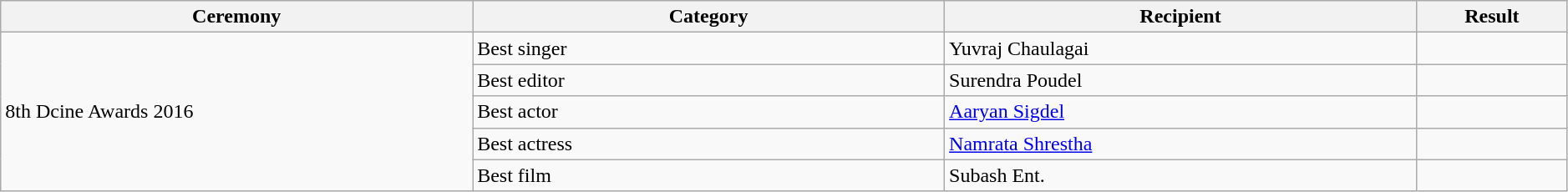<table class="wikitable mw-collapsible " style="width:99%;"  >
<tr>
<th style="width:25%;" scope="col">Ceremony</th>
<th style="width:25%;" scope="col">Category</th>
<th style="width:25%;" scope="col">Recipient</th>
<th style="width:8%;" scope="col">Result</th>
</tr>
<tr>
<td rowspan="8">8th Dcine Awards 2016</td>
<td>Best singer</td>
<td>Yuvraj Chaulagai</td>
<td></td>
</tr>
<tr>
<td>Best editor</td>
<td>Surendra Poudel</td>
<td></td>
</tr>
<tr>
<td>Best actor</td>
<td><a href='#'>Aaryan Sigdel</a></td>
<td></td>
</tr>
<tr>
<td>Best actress</td>
<td><a href='#'>Namrata Shrestha</a></td>
<td></td>
</tr>
<tr>
<td>Best film</td>
<td>Subash Ent.</td>
<td></td>
</tr>
</table>
